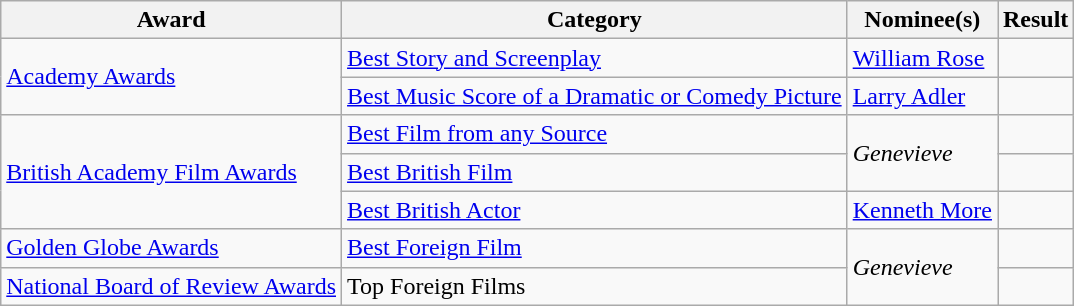<table class="wikitable plainrowheaders">
<tr>
<th>Award</th>
<th>Category</th>
<th>Nominee(s)</th>
<th>Result</th>
</tr>
<tr>
<td rowspan="2"><a href='#'>Academy Awards</a></td>
<td><a href='#'>Best Story and Screenplay</a></td>
<td><a href='#'>William Rose</a></td>
<td></td>
</tr>
<tr>
<td><a href='#'>Best Music Score of a Dramatic or Comedy Picture</a></td>
<td><a href='#'>Larry Adler</a></td>
<td></td>
</tr>
<tr>
<td rowspan="3"><a href='#'>British Academy Film Awards</a></td>
<td><a href='#'>Best Film from any Source</a></td>
<td rowspan="2"><em>Genevieve</em></td>
<td></td>
</tr>
<tr>
<td><a href='#'>Best British Film</a></td>
<td></td>
</tr>
<tr>
<td><a href='#'>Best British Actor</a></td>
<td><a href='#'>Kenneth More</a></td>
<td></td>
</tr>
<tr>
<td><a href='#'>Golden Globe Awards</a></td>
<td><a href='#'>Best Foreign Film</a></td>
<td rowspan="2"><em>Genevieve</em></td>
<td></td>
</tr>
<tr>
<td><a href='#'>National Board of Review Awards</a></td>
<td>Top Foreign Films</td>
<td></td>
</tr>
</table>
